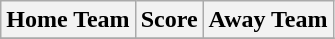<table class="wikitable" style="text-align: center">
<tr>
<th>Home Team</th>
<th>Score</th>
<th>Away Team</th>
</tr>
<tr>
</tr>
</table>
